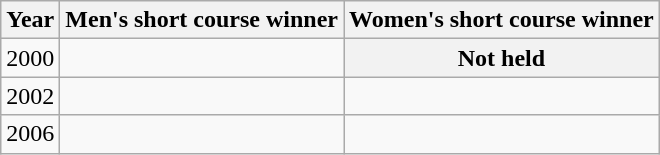<table class="wikitable" style="text-align:center">
<tr>
<th>Year</th>
<th>Men's short course winner</th>
<th>Women's short course winner</th>
</tr>
<tr>
<td>2000</td>
<td align=left></td>
<th>Not held</th>
</tr>
<tr>
<td>2002</td>
<td align=left></td>
<td align=left></td>
</tr>
<tr>
<td>2006</td>
<td align=left></td>
<td align=left></td>
</tr>
</table>
